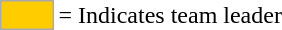<table>
<tr>
<td style="background:#fc0; border:1px solid #aaa; width:2em;"></td>
<td>= Indicates team leader</td>
</tr>
</table>
